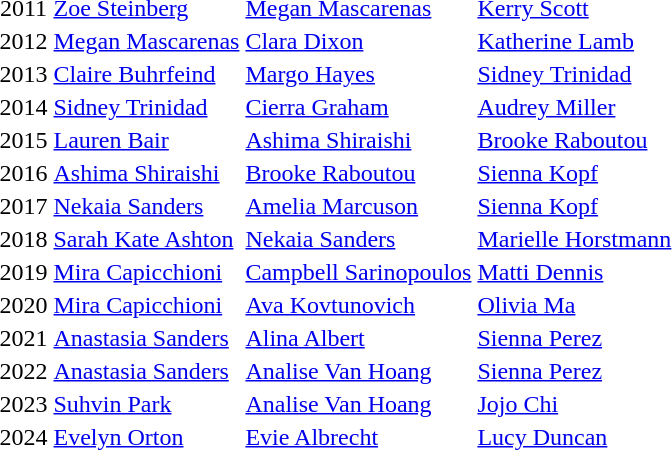<table>
<tr>
<td style="text-align:center;">2011</td>
<td><a href='#'>Zoe Steinberg</a></td>
<td><a href='#'>Megan Mascarenas</a></td>
<td><a href='#'>Kerry Scott</a></td>
</tr>
<tr>
<td style="text-align:center;">2012</td>
<td><a href='#'>Megan Mascarenas</a></td>
<td><a href='#'>Clara Dixon</a></td>
<td><a href='#'>Katherine Lamb</a></td>
</tr>
<tr>
<td style="text-align:center;">2013</td>
<td><a href='#'>Claire Buhrfeind</a></td>
<td><a href='#'>Margo Hayes</a></td>
<td><a href='#'>Sidney Trinidad</a></td>
</tr>
<tr>
<td style="text-align:center;">2014</td>
<td><a href='#'>Sidney Trinidad</a></td>
<td><a href='#'>Cierra Graham</a></td>
<td><a href='#'>Audrey Miller</a></td>
</tr>
<tr>
<td style="text-align:center;">2015</td>
<td><a href='#'>Lauren Bair</a></td>
<td><a href='#'>Ashima Shiraishi</a></td>
<td><a href='#'>Brooke Raboutou</a></td>
</tr>
<tr>
<td style="text-align:center;">2016</td>
<td><a href='#'>Ashima Shiraishi</a></td>
<td><a href='#'>Brooke Raboutou</a></td>
<td><a href='#'>Sienna Kopf</a></td>
</tr>
<tr>
<td style="text-align:center;">2017</td>
<td><a href='#'>Nekaia Sanders</a></td>
<td><a href='#'>Amelia Marcuson</a></td>
<td><a href='#'>Sienna Kopf</a></td>
</tr>
<tr>
<td style="text-align:center;">2018</td>
<td><a href='#'>Sarah Kate Ashton</a></td>
<td><a href='#'>Nekaia Sanders</a></td>
<td><a href='#'>Marielle Horstmann</a></td>
</tr>
<tr>
<td style="text-align:center;">2019</td>
<td><a href='#'>Mira Capicchioni</a></td>
<td><a href='#'>Campbell Sarinopoulos</a></td>
<td><a href='#'>Matti Dennis</a></td>
</tr>
<tr>
<td style="text-align:center;">2020</td>
<td><a href='#'>Mira Capicchioni</a></td>
<td><a href='#'>Ava Kovtunovich</a></td>
<td><a href='#'>Olivia Ma</a></td>
</tr>
<tr>
<td style="text-align:center;">2021</td>
<td><a href='#'>Anastasia Sanders</a></td>
<td><a href='#'>Alina Albert</a></td>
<td><a href='#'>Sienna Perez</a></td>
</tr>
<tr>
<td style="text-align:center;">2022</td>
<td><a href='#'>Anastasia Sanders</a></td>
<td><a href='#'>Analise Van Hoang</a></td>
<td><a href='#'>Sienna Perez</a></td>
</tr>
<tr>
<td style="text-align:center;">2023</td>
<td><a href='#'>Suhvin Park</a></td>
<td><a href='#'>Analise Van Hoang</a></td>
<td><a href='#'>Jojo Chi</a></td>
</tr>
<tr>
<td style="text-align:center;">2024</td>
<td><a href='#'>Evelyn Orton</a></td>
<td><a href='#'>Evie Albrecht</a></td>
<td><a href='#'>Lucy Duncan</a></td>
</tr>
</table>
